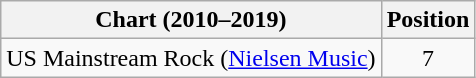<table class="wikitable">
<tr>
<th scope="col">Chart (2010–2019)</th>
<th scope="col">Position</th>
</tr>
<tr>
<td>US Mainstream Rock (<a href='#'>Nielsen Music</a>)</td>
<td style="text-align:center;">7</td>
</tr>
</table>
